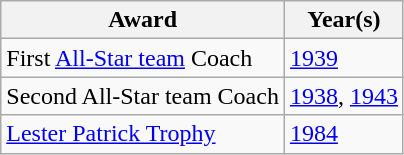<table class="wikitable">
<tr>
<th>Award</th>
<th>Year(s)</th>
</tr>
<tr>
<td>First <a href='#'>All-Star team</a> Coach</td>
<td><a href='#'>1939</a></td>
</tr>
<tr>
<td>Second All-Star team Coach</td>
<td><a href='#'>1938</a>, <a href='#'>1943</a></td>
</tr>
<tr>
<td><a href='#'>Lester Patrick Trophy</a></td>
<td><a href='#'>1984</a></td>
</tr>
</table>
